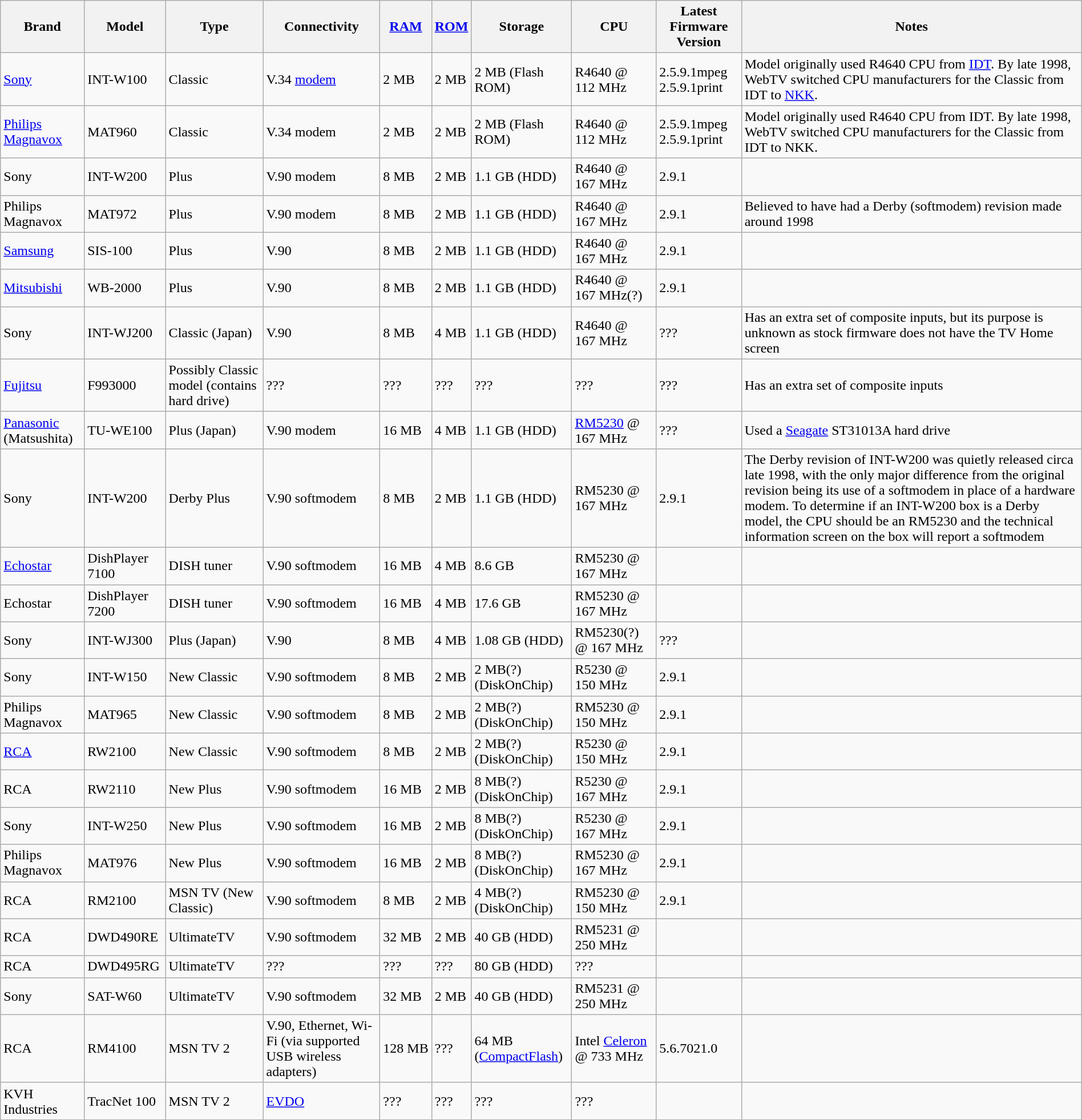<table class="wikitable" style="margin:1em auto;">
<tr>
<th>Brand</th>
<th>Model</th>
<th>Type</th>
<th>Connectivity</th>
<th><a href='#'>RAM</a></th>
<th><a href='#'>ROM</a></th>
<th>Storage</th>
<th>CPU</th>
<th>Latest Firmware Version</th>
<th>Notes</th>
</tr>
<tr>
<td><a href='#'>Sony</a></td>
<td>INT-W100</td>
<td>Classic</td>
<td>V.34 <a href='#'>modem</a></td>
<td>2 MB</td>
<td>2 MB</td>
<td>2 MB (Flash ROM)</td>
<td>R4640 @ 112 MHz</td>
<td>2.5.9.1mpeg <br> 2.5.9.1print</td>
<td>Model originally used R4640 CPU from <a href='#'>IDT</a>. By late 1998, WebTV switched CPU manufacturers for the Classic from IDT to <a href='#'>NKK</a>.</td>
</tr>
<tr>
<td><a href='#'>Philips Magnavox</a></td>
<td>MAT960</td>
<td>Classic</td>
<td>V.34 modem</td>
<td>2 MB</td>
<td>2 MB</td>
<td>2 MB (Flash ROM)</td>
<td>R4640 @ 112 MHz</td>
<td>2.5.9.1mpeg <br> 2.5.9.1print</td>
<td>Model originally used R4640 CPU from IDT. By late 1998, WebTV switched CPU manufacturers for the Classic from IDT to NKK.</td>
</tr>
<tr>
<td>Sony</td>
<td>INT-W200</td>
<td>Plus</td>
<td>V.90 modem</td>
<td>8 MB</td>
<td>2 MB</td>
<td>1.1 GB (HDD)</td>
<td>R4640 @ 167 MHz</td>
<td>2.9.1</td>
<td></td>
</tr>
<tr>
<td>Philips Magnavox</td>
<td>MAT972</td>
<td>Plus</td>
<td>V.90 modem</td>
<td>8 MB</td>
<td>2 MB</td>
<td>1.1 GB (HDD)</td>
<td>R4640 @ 167 MHz</td>
<td>2.9.1</td>
<td>Believed to have had a Derby (softmodem) revision made around 1998</td>
</tr>
<tr>
<td><a href='#'>Samsung</a></td>
<td>SIS-100</td>
<td>Plus</td>
<td>V.90</td>
<td>8 MB</td>
<td>2 MB</td>
<td>1.1 GB (HDD)</td>
<td>R4640 @ 167 MHz</td>
<td>2.9.1</td>
<td></td>
</tr>
<tr>
<td><a href='#'>Mitsubishi</a></td>
<td>WB-2000</td>
<td>Plus</td>
<td>V.90</td>
<td>8 MB</td>
<td>2 MB</td>
<td>1.1 GB (HDD)</td>
<td>R4640 @ 167 MHz(?)</td>
<td>2.9.1</td>
<td></td>
</tr>
<tr>
<td>Sony</td>
<td>INT-WJ200</td>
<td>Classic (Japan)</td>
<td>V.90</td>
<td>8 MB</td>
<td>4 MB</td>
<td>1.1 GB (HDD)</td>
<td>R4640 @ 167 MHz</td>
<td>???</td>
<td>Has an extra set of composite inputs, but its purpose is unknown as stock firmware does not have the TV Home screen</td>
</tr>
<tr>
<td><a href='#'>Fujitsu</a></td>
<td>F993000</td>
<td>Possibly Classic model (contains hard drive)</td>
<td>???</td>
<td>???</td>
<td>???</td>
<td>???</td>
<td>???</td>
<td>???</td>
<td>Has an extra set of composite inputs</td>
</tr>
<tr>
<td><a href='#'>Panasonic</a> (Matsushita)</td>
<td>TU-WE100</td>
<td>Plus (Japan)</td>
<td>V.90 modem</td>
<td>16 MB</td>
<td>4 MB</td>
<td>1.1 GB (HDD)</td>
<td><a href='#'>RM5230</a> @ 167 MHz</td>
<td>???</td>
<td>Used a <a href='#'>Seagate</a> ST31013A hard drive</td>
</tr>
<tr>
<td>Sony</td>
<td>INT-W200</td>
<td>Derby Plus</td>
<td>V.90 softmodem</td>
<td>8 MB</td>
<td>2 MB</td>
<td>1.1 GB (HDD)</td>
<td>RM5230 @ 167 MHz</td>
<td>2.9.1</td>
<td>The Derby revision of INT-W200 was quietly released circa late 1998, with the only major difference from the original revision being its use of a softmodem in place of a hardware modem. To determine if an INT-W200 box is a Derby model, the CPU should be an RM5230 and the technical information screen on the box will report a softmodem</td>
</tr>
<tr>
<td><a href='#'>Echostar</a></td>
<td>DishPlayer 7100</td>
<td>DISH tuner</td>
<td>V.90 softmodem</td>
<td>16 MB</td>
<td>4 MB</td>
<td>8.6 GB</td>
<td>RM5230 @ 167 MHz</td>
<td></td>
<td></td>
</tr>
<tr>
<td>Echostar</td>
<td>DishPlayer 7200</td>
<td>DISH tuner</td>
<td>V.90 softmodem</td>
<td>16 MB</td>
<td>4 MB</td>
<td>17.6 GB</td>
<td>RM5230 @ 167 MHz</td>
<td></td>
<td></td>
</tr>
<tr>
<td>Sony</td>
<td>INT-WJ300</td>
<td>Plus (Japan)</td>
<td>V.90</td>
<td>8 MB</td>
<td>4 MB</td>
<td>1.08 GB (HDD)</td>
<td>RM5230(?) @ 167 MHz</td>
<td>???</td>
<td></td>
</tr>
<tr>
<td>Sony</td>
<td>INT-W150</td>
<td>New Classic</td>
<td>V.90 softmodem</td>
<td>8 MB</td>
<td>2 MB</td>
<td>2 MB(?) (DiskOnChip)</td>
<td>R5230 @ 150 MHz</td>
<td>2.9.1</td>
<td></td>
</tr>
<tr>
<td>Philips Magnavox</td>
<td>MAT965</td>
<td>New Classic</td>
<td>V.90 softmodem</td>
<td>8 MB</td>
<td>2 MB</td>
<td>2 MB(?) (DiskOnChip)</td>
<td>RM5230 @ 150 MHz</td>
<td>2.9.1</td>
<td></td>
</tr>
<tr>
<td><a href='#'>RCA</a></td>
<td>RW2100</td>
<td>New Classic</td>
<td>V.90 softmodem</td>
<td>8 MB</td>
<td>2 MB</td>
<td>2 MB(?) (DiskOnChip)</td>
<td>R5230 @ 150 MHz</td>
<td>2.9.1</td>
<td></td>
</tr>
<tr>
<td>RCA</td>
<td>RW2110</td>
<td>New Plus</td>
<td>V.90 softmodem</td>
<td>16 MB</td>
<td>2 MB</td>
<td>8 MB(?) (DiskOnChip)</td>
<td>R5230 @ 167 MHz</td>
<td>2.9.1</td>
<td></td>
</tr>
<tr>
<td>Sony</td>
<td>INT-W250</td>
<td>New Plus</td>
<td>V.90 softmodem</td>
<td>16 MB</td>
<td>2 MB</td>
<td>8 MB(?) (DiskOnChip)</td>
<td>R5230 @ 167 MHz</td>
<td>2.9.1</td>
<td></td>
</tr>
<tr>
<td>Philips Magnavox</td>
<td>MAT976</td>
<td>New Plus</td>
<td>V.90 softmodem</td>
<td>16 MB</td>
<td>2 MB</td>
<td>8 MB(?) (DiskOnChip)</td>
<td>RM5230 @ 167 MHz</td>
<td>2.9.1</td>
<td></td>
</tr>
<tr>
<td>RCA</td>
<td>RM2100</td>
<td>MSN TV (New Classic)</td>
<td>V.90 softmodem</td>
<td>8 MB</td>
<td>2 MB</td>
<td>4 MB(?) (DiskOnChip)</td>
<td>RM5230 @ 150 MHz</td>
<td>2.9.1</td>
<td></td>
</tr>
<tr>
<td>RCA</td>
<td>DWD490RE</td>
<td>UltimateTV</td>
<td>V.90 softmodem</td>
<td>32 MB</td>
<td>2 MB</td>
<td>40 GB (HDD)</td>
<td>RM5231 @ 250 MHz</td>
<td></td>
<td></td>
</tr>
<tr>
<td>RCA</td>
<td>DWD495RG</td>
<td>UltimateTV</td>
<td>???</td>
<td>???</td>
<td>???</td>
<td>80 GB (HDD)</td>
<td>???</td>
<td></td>
<td></td>
</tr>
<tr>
<td>Sony</td>
<td>SAT-W60</td>
<td>UltimateTV</td>
<td>V.90 softmodem</td>
<td>32 MB</td>
<td>2 MB</td>
<td>40 GB (HDD)</td>
<td>RM5231 @ 250 MHz</td>
<td></td>
<td></td>
</tr>
<tr>
<td>RCA</td>
<td>RM4100</td>
<td>MSN TV 2</td>
<td>V.90, Ethernet, Wi-Fi (via supported USB wireless adapters)</td>
<td>128 MB</td>
<td>???</td>
<td>64 MB (<a href='#'>CompactFlash</a>)</td>
<td>Intel <a href='#'>Celeron</a> @ 733 MHz</td>
<td>5.6.7021.0</td>
<td></td>
</tr>
<tr>
<td>KVH Industries</td>
<td>TracNet 100</td>
<td>MSN TV 2</td>
<td><a href='#'>EVDO</a></td>
<td>???</td>
<td>???</td>
<td>???</td>
<td>???</td>
<td></td>
<td></td>
</tr>
</table>
